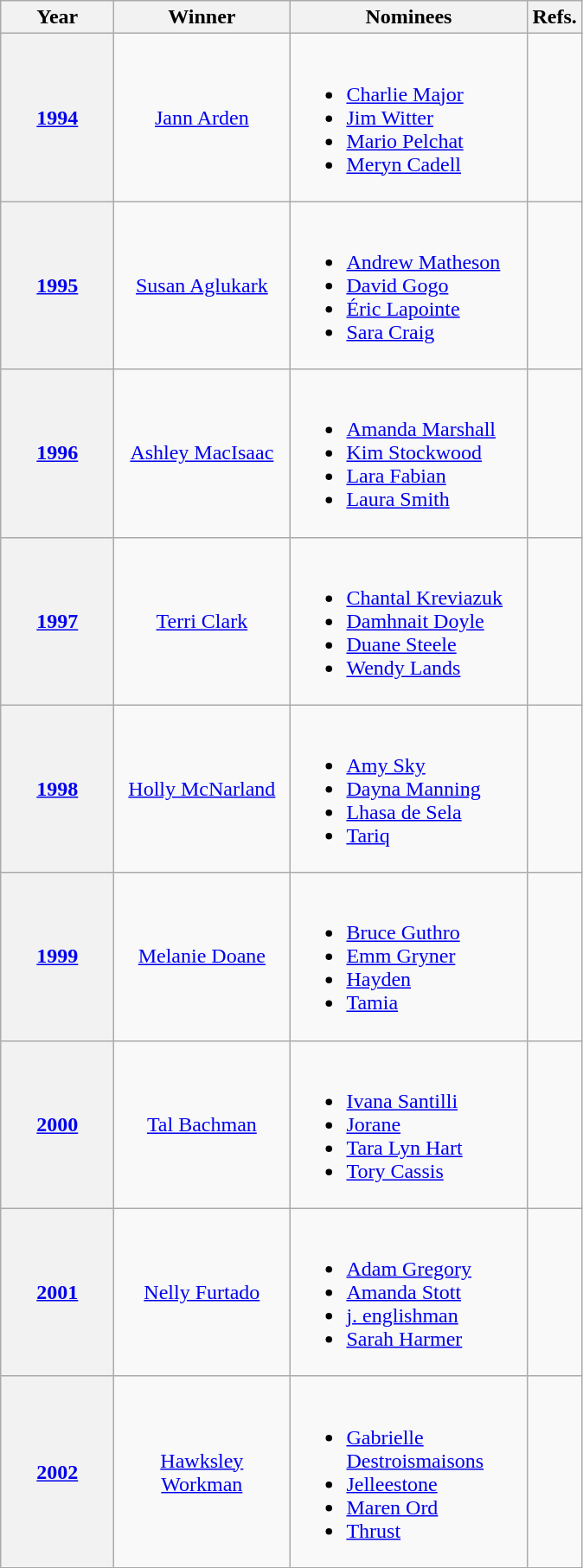<table class="wikitable sortable">
<tr>
<th scope="col" style="width:5em;">Year</th>
<th scope="col" style="width:8em;">Winner</th>
<th scope="col" style="width:11em;" class="unsortable">Nominees</th>
<th scope="col" class="unsortable">Refs.</th>
</tr>
<tr>
<th scope="row"><a href='#'>1994</a></th>
<td align="center"><a href='#'>Jann Arden</a></td>
<td><br><ul><li><a href='#'>Charlie Major</a></li><li><a href='#'>Jim Witter</a></li><li><a href='#'>Mario Pelchat</a></li><li><a href='#'>Meryn Cadell</a></li></ul></td>
<td align="center"></td>
</tr>
<tr>
<th scope="row"><a href='#'>1995</a></th>
<td align="center"><a href='#'>Susan Aglukark</a></td>
<td><br><ul><li><a href='#'>Andrew Matheson</a></li><li><a href='#'>David Gogo</a></li><li><a href='#'>Éric Lapointe</a></li><li><a href='#'>Sara Craig</a></li></ul></td>
<td align="center"></td>
</tr>
<tr>
<th scope="row"><a href='#'>1996</a></th>
<td align="center"><a href='#'>Ashley MacIsaac</a></td>
<td><br><ul><li><a href='#'>Amanda Marshall</a></li><li><a href='#'>Kim Stockwood</a></li><li><a href='#'>Lara Fabian</a></li><li><a href='#'>Laura Smith</a></li></ul></td>
<td align="center"></td>
</tr>
<tr>
<th scope="row"><a href='#'>1997</a></th>
<td align="center"><a href='#'>Terri Clark</a></td>
<td><br><ul><li><a href='#'>Chantal Kreviazuk</a></li><li><a href='#'>Damhnait Doyle</a></li><li><a href='#'>Duane Steele</a></li><li><a href='#'>Wendy Lands</a></li></ul></td>
<td align="center"></td>
</tr>
<tr>
<th scope="row"><a href='#'>1998</a></th>
<td align="center"><a href='#'>Holly McNarland</a></td>
<td><br><ul><li><a href='#'>Amy Sky</a></li><li><a href='#'>Dayna Manning</a></li><li><a href='#'>Lhasa de Sela</a></li><li><a href='#'>Tariq</a></li></ul></td>
<td align="center"></td>
</tr>
<tr>
<th scope="row"><a href='#'>1999</a></th>
<td align="center"><a href='#'>Melanie Doane</a></td>
<td><br><ul><li><a href='#'>Bruce Guthro</a></li><li><a href='#'>Emm Gryner</a></li><li><a href='#'>Hayden</a></li><li><a href='#'>Tamia</a></li></ul></td>
<td align="center"></td>
</tr>
<tr>
<th scope="row"><a href='#'>2000</a></th>
<td align="center"><a href='#'>Tal Bachman</a></td>
<td><br><ul><li><a href='#'>Ivana Santilli</a></li><li><a href='#'>Jorane</a></li><li><a href='#'>Tara Lyn Hart</a></li><li><a href='#'>Tory Cassis</a></li></ul></td>
<td align="center"></td>
</tr>
<tr>
<th scope="row"><a href='#'>2001</a></th>
<td align="center"><a href='#'>Nelly Furtado</a></td>
<td><br><ul><li><a href='#'>Adam Gregory</a></li><li><a href='#'>Amanda Stott</a></li><li><a href='#'>j. englishman</a></li><li><a href='#'>Sarah Harmer</a></li></ul></td>
<td align="center"></td>
</tr>
<tr>
<th scope="row"><a href='#'>2002</a></th>
<td align="center"><a href='#'>Hawksley Workman</a></td>
<td><br><ul><li><a href='#'>Gabrielle Destroismaisons</a></li><li><a href='#'>Jelleestone</a></li><li><a href='#'>Maren Ord</a></li><li><a href='#'>Thrust</a></li></ul></td>
<td align="center"></td>
</tr>
</table>
